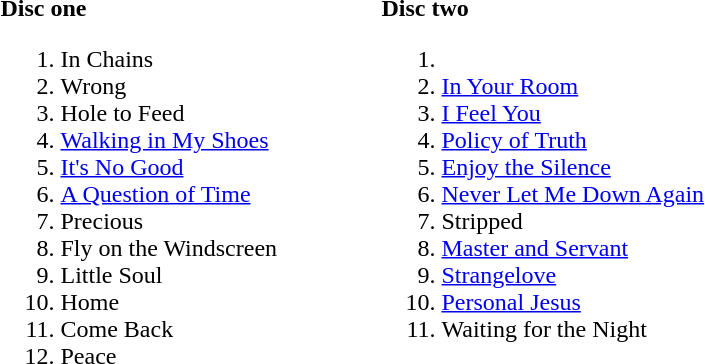<table>
<tr>
<td width=250 valign=top><br><strong>Disc one</strong><ol><li>In Chains</li><li>Wrong</li><li>Hole to Feed</li><li><a href='#'>Walking in My Shoes</a></li><li><a href='#'>It's No Good</a></li><li><a href='#'>A Question of Time</a></li><li>Precious</li><li>Fly on the Windscreen</li><li>Little Soul</li><li>Home</li><li>Come Back</li><li>Peace</li></ol></td>
<td width=250 valign=top><br><strong>Disc two</strong><ol><li><li><a href='#'>In Your Room</a></li><li><a href='#'>I Feel You</a></li><li><a href='#'>Policy of Truth</a></li><li><a href='#'>Enjoy the Silence</a></li><li><a href='#'>Never Let Me Down Again</a></li><li>Stripped</li><li><a href='#'>Master and Servant</a></li><li><a href='#'>Strangelove</a></li><li><a href='#'>Personal Jesus</a></li><li>Waiting for the Night</li></ol></td>
</tr>
</table>
